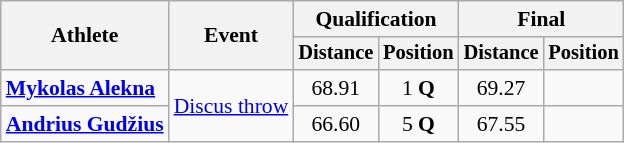<table class=wikitable style=font-size:90%>
<tr>
<th rowspan=2>Athlete</th>
<th rowspan=2>Event</th>
<th colspan=2>Qualification</th>
<th colspan=2>Final</th>
</tr>
<tr style=font-size:95%>
<th>Distance</th>
<th>Position</th>
<th>Distance</th>
<th>Position</th>
</tr>
<tr align=center>
<td align=left><strong><a href='#'>Mykolas Alekna</a></strong></td>
<td align=left rowspan=2><a href='#'>Discus throw</a></td>
<td>68.91</td>
<td>1 <strong>Q</strong></td>
<td>69.27</td>
<td></td>
</tr>
<tr align=center>
<td align=left><strong><a href='#'>Andrius Gudžius</a></strong></td>
<td>66.60</td>
<td>5 <strong>Q</strong></td>
<td>67.55</td>
<td></td>
</tr>
</table>
